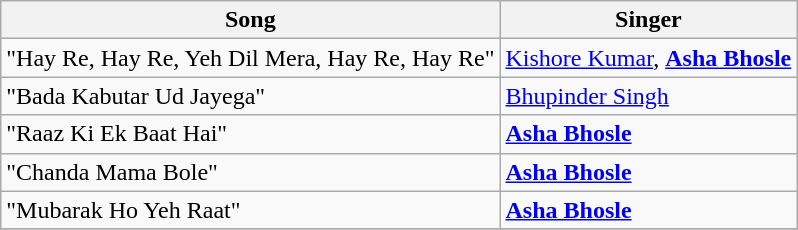<table class="wikitable">
<tr>
<th>Song</th>
<th>Singer</th>
</tr>
<tr>
<td>"Hay Re, Hay Re, Yeh Dil Mera, Hay Re, Hay Re"</td>
<td><a href='#'>Kishore Kumar</a>, <strong><a href='#'>Asha Bhosle</a></strong></td>
</tr>
<tr>
<td>"Bada Kabutar Ud Jayega"</td>
<td><a href='#'>Bhupinder Singh</a></td>
</tr>
<tr>
<td>"Raaz Ki Ek Baat Hai"</td>
<td><strong><a href='#'>Asha Bhosle</a></strong></td>
</tr>
<tr>
<td>"Chanda Mama Bole"</td>
<td><strong><a href='#'>Asha Bhosle</a></strong></td>
</tr>
<tr>
<td>"Mubarak Ho Yeh Raat"</td>
<td><strong><a href='#'>Asha Bhosle</a></strong></td>
</tr>
<tr>
</tr>
</table>
